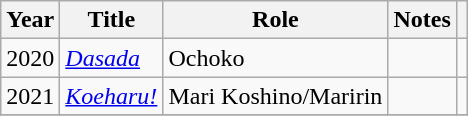<table class="wikitable sortable">
<tr>
<th>Year</th>
<th>Title</th>
<th>Role</th>
<th>Notes</th>
<th class="unsortable"></th>
</tr>
<tr>
<td>2020</td>
<td><em><a href='#'>Dasada</a></em></td>
<td>Ochoko</td>
<td></td>
<td></td>
</tr>
<tr>
<td>2021</td>
<td><em><a href='#'>Koeharu!</a></em></td>
<td>Mari Koshino/Maririn</td>
<td></td>
<td></td>
</tr>
<tr>
</tr>
</table>
